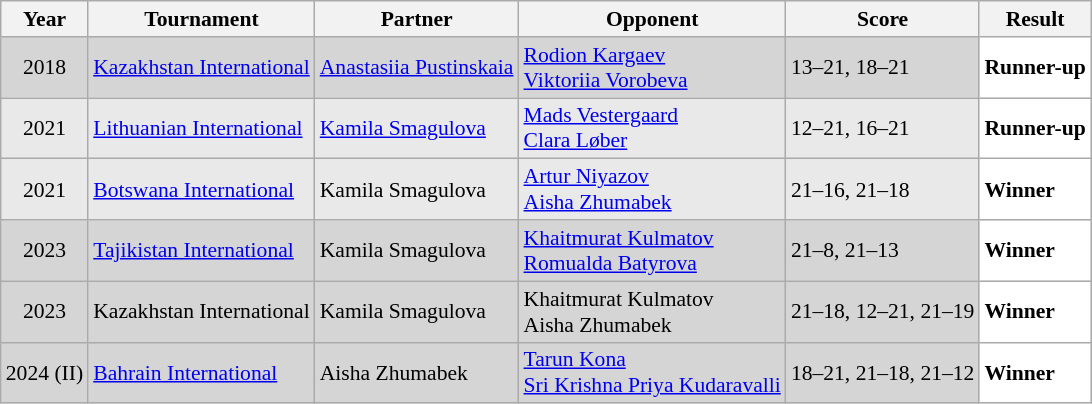<table class="sortable wikitable" style="font-size: 90%;">
<tr>
<th>Year</th>
<th>Tournament</th>
<th>Partner</th>
<th>Opponent</th>
<th>Score</th>
<th>Result</th>
</tr>
<tr style="background:#D5D5D5">
<td align="center">2018</td>
<td align="left"><a href='#'>Kazakhstan International</a></td>
<td align="left"> <a href='#'>Anastasiia Pustinskaia</a></td>
<td align="left"> <a href='#'>Rodion Kargaev</a><br> <a href='#'>Viktoriia Vorobeva</a></td>
<td align="left">13–21, 18–21</td>
<td style="text-align:left; background:white"> <strong>Runner-up</strong></td>
</tr>
<tr style="background:#E9E9E9">
<td align="center">2021</td>
<td align="left"><a href='#'>Lithuanian International</a></td>
<td align="left"> <a href='#'>Kamila Smagulova</a></td>
<td align="left"> <a href='#'>Mads Vestergaard</a><br> <a href='#'>Clara Løber</a></td>
<td align="left">12–21, 16–21</td>
<td style="text-align:left; background:white"> <strong>Runner-up</strong></td>
</tr>
<tr style="background:#E9E9E9">
<td align="center">2021</td>
<td align="left"><a href='#'>Botswana International</a></td>
<td align="left"> Kamila Smagulova</td>
<td align="left"> <a href='#'>Artur Niyazov</a><br> <a href='#'>Aisha Zhumabek</a></td>
<td align="left">21–16, 21–18</td>
<td style="text-align:left; background:white"> <strong>Winner</strong></td>
</tr>
<tr style="background:#D5D5D5">
<td align="center">2023</td>
<td align="left"><a href='#'>Tajikistan International</a></td>
<td align="left"> Kamila Smagulova</td>
<td align="left"> <a href='#'>Khaitmurat Kulmatov</a><br> <a href='#'>Romualda Batyrova</a></td>
<td align="left">21–8, 21–13</td>
<td style="text-align:left; background:white"> <strong>Winner</strong></td>
</tr>
<tr style="background:#D5D5D5">
<td align="center">2023</td>
<td align="left">Kazakhstan International</td>
<td align="left"> Kamila Smagulova</td>
<td align="left"> Khaitmurat Kulmatov<br> Aisha Zhumabek</td>
<td align="left">21–18, 12–21, 21–19</td>
<td style="text-align:left; background:white"> <strong>Winner</strong></td>
</tr>
<tr style="background:#D5D5D5">
<td align="center">2024 (II)</td>
<td align="left"><a href='#'>Bahrain International</a></td>
<td align="left"> Aisha Zhumabek</td>
<td align="left"> <a href='#'>Tarun Kona</a><br> <a href='#'>Sri Krishna Priya Kudaravalli</a></td>
<td align="left">18–21, 21–18, 21–12</td>
<td style="text-align:left; background:white"> <strong>Winner</strong></td>
</tr>
</table>
